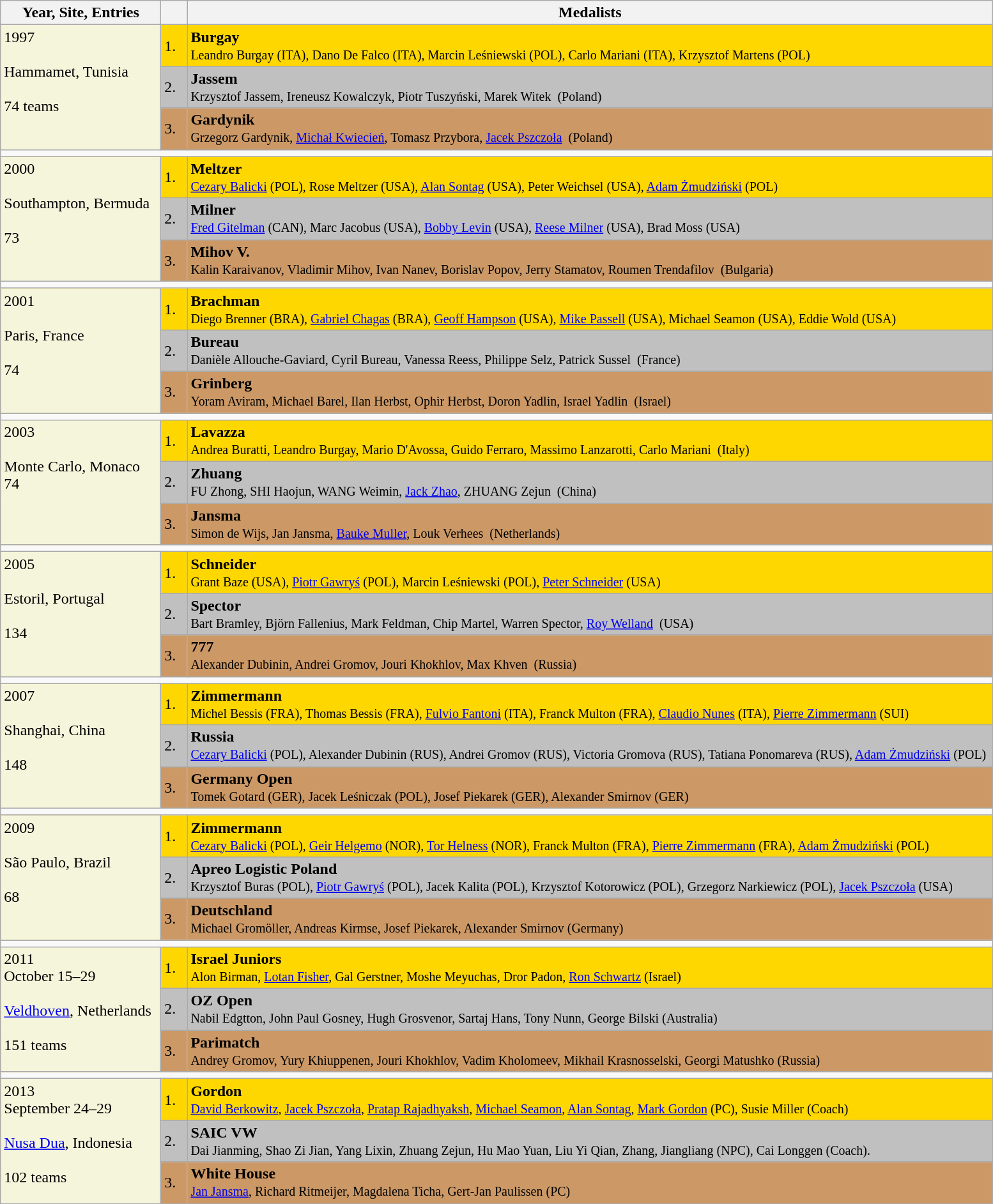<table class=wikitable>
<tr>
<th>Year, Site, Entries</th>
<th></th>
<th>Medalists</th>
</tr>
<tr bgcolor="gold">
<td rowspan="3" bgcolor="beige" valign="Top">1997 <br><br>Hammamet, Tunisia
<br>
<br>74 teams</td>
<td>1.  </td>
<td>  <strong>Burgay</strong> <br><small>Leandro Burgay (ITA), Dano De Falco (ITA), Marcin Leśniewski (POL), Carlo Mariani (ITA), Krzysztof Martens (POL)</small></td>
</tr>
<tr bgcolor="silver">
<td>2.</td>
<td> <strong>Jassem</strong> <br><small>Krzysztof Jassem, Ireneusz Kowalczyk, Piotr Tuszyński, Marek Witek  (Poland)</small></td>
</tr>
<tr bgcolor="cc9966">
<td>3.</td>
<td> <strong>Gardynik</strong> <br><small>Grzegorz Gardynik, <a href='#'>Michał Kwiecień</a>, Tomasz Przybora, <a href='#'>Jacek Pszczoła</a>  (Poland)</small></td>
</tr>
<tr>
<td colspan=3></td>
</tr>
<tr bgcolor="gold">
<td rowspan="3" bgcolor="beige" valign="Top">2000 <br><br>Southampton, Bermuda  
<br>
<br>73</td>
<td>1.</td>
<td>  <strong>Meltzer</strong> <br><small><a href='#'>Cezary Balicki</a> (POL), Rose Meltzer (USA), <a href='#'>Alan Sontag</a> (USA), Peter Weichsel (USA), <a href='#'>Adam Żmudziński</a> (POL)</small></td>
</tr>
<tr bgcolor="silver">
<td>2.</td>
<td>  <strong>Milner</strong> <br><small><a href='#'>Fred Gitelman</a> (CAN), Marc Jacobus (USA), <a href='#'>Bobby Levin</a> (USA), <a href='#'>Reese Milner</a> (USA), Brad Moss (USA)</small></td>
</tr>
<tr bgcolor="cc9966">
<td>3.</td>
<td> <strong>Mihov V.</strong> <br><small>Kalin Karaivanov, Vladimir Mihov, Ivan Nanev, Borislav Popov, Jerry Stamatov, Roumen Trendafilov  (Bulgaria)</small></td>
</tr>
<tr>
<td colspan=3></td>
</tr>
<tr bgcolor="gold">
<td rowspan="3" bgcolor="beige" valign="Top">2001 <br><br>Paris, France
<br>
<br>74</td>
<td>1.</td>
<td>  <strong>Brachman</strong> <br><small>Diego Brenner (BRA), <a href='#'>Gabriel Chagas</a> (BRA), <a href='#'>Geoff Hampson</a> (USA), <a href='#'>Mike Passell</a> (USA), Michael Seamon (USA), Eddie Wold (USA)</small></td>
</tr>
<tr bgcolor="silver">
<td>2.</td>
<td> <strong>Bureau</strong> <br><small>Danièle Allouche-Gaviard, Cyril Bureau, Vanessa Reess, Philippe Selz, Patrick Sussel  (France)</small></td>
</tr>
<tr bgcolor="cc9966">
<td>3.</td>
<td> <strong>Grinberg</strong> <br><small>Yoram Aviram, Michael Barel, Ilan Herbst, Ophir Herbst, Doron Yadlin, Israel Yadlin  (Israel)</small></td>
</tr>
<tr>
<td colspan=3></td>
</tr>
<tr bgcolor="gold">
<td rowspan="3" bgcolor="beige" valign="Top">2003 <br><br>Monte Carlo, Monaco<br>74</td>
<td>1.</td>
<td> <strong>Lavazza</strong> <br><small>Andrea Buratti, Leandro Burgay, Mario D'Avossa, Guido Ferraro, Massimo Lanzarotti, Carlo Mariani  (Italy)</small></td>
</tr>
<tr bgcolor="silver">
<td>2.</td>
<td> <strong>Zhuang</strong> <br><small>FU Zhong, SHI Haojun, WANG Weimin, <a href='#'>Jack Zhao</a>, ZHUANG Zejun  (China)</small></td>
</tr>
<tr bgcolor="cc9966">
<td>3.</td>
<td> <strong>Jansma</strong> <br><small>Simon de Wijs, Jan Jansma, <a href='#'>Bauke Muller</a>, Louk Verhees  (Netherlands)</small></td>
</tr>
<tr>
<td colspan=3></td>
</tr>
<tr bgcolor="gold">
<td rowspan="3" bgcolor="beige" valign="Top">2005 <br><br>Estoril, Portugal
<br>
<br>134</td>
<td>1.</td>
<td>  <strong>Schneider</strong> <br><small>Grant Baze (USA), <a href='#'>Piotr Gawryś</a> (POL), Marcin Leśniewski (POL), <a href='#'>Peter Schneider</a> (USA)</small></td>
</tr>
<tr bgcolor="silver">
<td>2.</td>
<td> <strong>Spector</strong> <br><small>Bart Bramley, Björn Fallenius, Mark Feldman, Chip Martel, Warren Spector, <a href='#'>Roy Welland</a>  (USA)</small></td>
</tr>
<tr bgcolor="cc9966">
<td>3.</td>
<td> <strong>777</strong> <br><small>Alexander Dubinin, Andrei Gromov, Jouri Khokhlov, Max Khven  (Russia)</small></td>
</tr>
<tr>
<td colspan=3></td>
</tr>
<tr bgcolor="gold">
<td rowspan="3" bgcolor="beige" valign="Top">2007 <br><br>Shanghai, China
<br>
<br>148</td>
<td>1.</td>
<td>   <strong>Zimmermann</strong> <br><small>Michel Bessis (FRA), Thomas Bessis (FRA), <a href='#'>Fulvio Fantoni</a> (ITA), Franck Multon (FRA), <a href='#'>Claudio Nunes</a> (ITA), <a href='#'>Pierre Zimmermann</a> (SUI)</small></td>
</tr>
<tr bgcolor="silver">
<td>2.</td>
<td>  <strong>Russia</strong> <br><small><a href='#'>Cezary Balicki</a> (POL), Alexander Dubinin (RUS), Andrei Gromov (RUS), Victoria Gromova (RUS), Tatiana Ponomareva (RUS), <a href='#'>Adam Żmudziński</a> (POL) </small></td>
</tr>
<tr bgcolor="cc9966">
<td>3.</td>
<td>  <strong>Germany Open</strong> <br><small>Tomek Gotard (GER), Jacek Leśniczak (POL), Josef Piekarek (GER), Alexander Smirnov (GER)</small></td>
</tr>
<tr>
<td colspan=3></td>
</tr>
<tr bgcolor="gold">
<td rowspan="3" bgcolor="beige" valign="Top">2009 <br><br>São Paulo, Brazil
<br>
<br>68</td>
<td>1.</td>
<td>   <strong>Zimmermann</strong> <br><small><a href='#'>Cezary Balicki</a> (POL), <a href='#'>Geir Helgemo</a> (NOR), <a href='#'>Tor Helness</a> (NOR), Franck Multon (FRA), <a href='#'>Pierre Zimmermann</a> (FRA), <a href='#'>Adam Żmudziński</a> (POL)</small></td>
</tr>
<tr bgcolor="silver">
<td>2.</td>
<td>  <strong>Apreo Logistic Poland</strong> <br><small>Krzysztof Buras (POL), <a href='#'>Piotr Gawryś</a> (POL), Jacek Kalita (POL), Krzysztof Kotorowicz (POL), Grzegorz Narkiewicz (POL), <a href='#'>Jacek Pszczoła</a> (USA)</small></td>
</tr>
<tr bgcolor="cc9966">
<td>3.</td>
<td> <strong>Deutschland</strong> <br><small>Michael Gromöller, Andreas Kirmse, Josef Piekarek, Alexander Smirnov (Germany)</small></td>
</tr>
<tr>
<td colspan=3></td>
</tr>
<tr bgcolor="gold">
<td rowspan="3" bgcolor="beige" valign="Top">2011 <br>October 15–29 
<br>
<br><a href='#'>Veldhoven</a>, Netherlands
<br>
<br>151 teams</td>
<td>1.</td>
<td> <strong>Israel Juniors</strong> <br><small>Alon Birman, <a href='#'>Lotan Fisher</a>, Gal Gerstner, Moshe Meyuchas, Dror Padon, <a href='#'>Ron Schwartz</a> (Israel)</small></td>
</tr>
<tr bgcolor="silver">
<td>2.</td>
<td> <strong>OZ Open</strong> <br><small>Nabil Edgtton, John Paul Gosney, Hugh Grosvenor, Sartaj Hans, Tony Nunn, George Bilski (Australia)</small></td>
</tr>
<tr bgcolor="cc9966">
<td>3.</td>
<td> <strong>Parimatch</strong> <br><small>Andrey Gromov, Yury Khiuppenen, Jouri Khokhlov, Vadim Kholomeev, Mikhail Krasnosselski, Georgi Matushko (Russia)</small></td>
</tr>
<tr>
<td colspan=3></td>
</tr>
<tr bgcolor="gold">
<td rowspan="3" bgcolor="beige" valign="Top">2013 <br>September 24–29 
<br>
<br><a href='#'>Nusa Dua</a>, Indonesia
<br>
<br>102 teams</td>
<td>1.</td>
<td> <strong>Gordon</strong> <br><small><a href='#'>David Berkowitz</a>, <a href='#'>Jacek Pszczoła</a>, <a href='#'>Pratap Rajadhyaksh</a>, <a href='#'>Michael Seamon</a>, <a href='#'>Alan Sontag</a>, <a href='#'>Mark Gordon</a> (PC), Susie Miller (Coach)</small></td>
</tr>
<tr bgcolor="silver">
<td>2.</td>
<td> <strong>SAIC VW</strong> <br><small>Dai Jianming, Shao Zi Jian, Yang Lixin, Zhuang Zejun, Hu Mao Yuan, Liu Yi Qian, Zhang, Jiangliang (NPC), Cai Longgen (Coach).</small></td>
</tr>
<tr bgcolor="cc9966">
<td>3.</td>
<td> <strong>White House</strong> <br><small><a href='#'>Jan Jansma</a>, Richard Ritmeijer, Magdalena Ticha, Gert-Jan Paulissen (PC)</small></td>
</tr>
<tr>
</tr>
</table>
